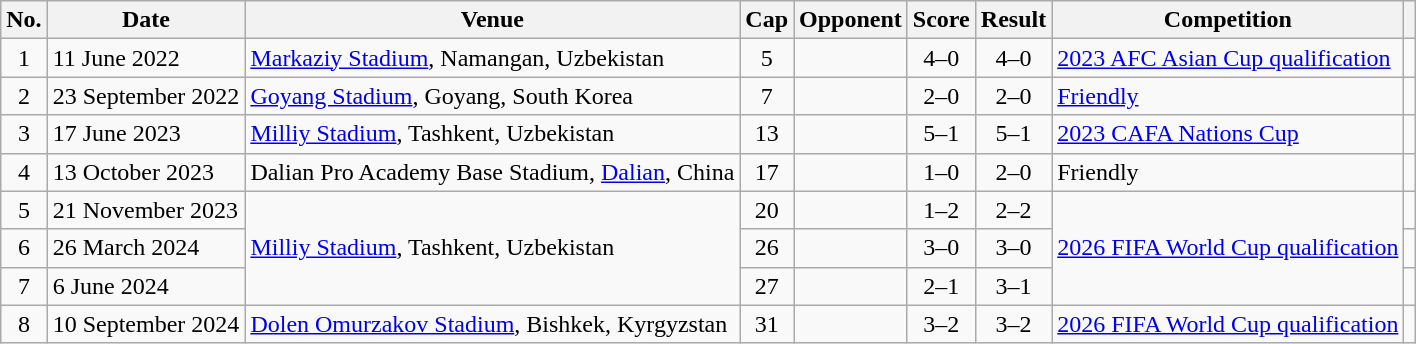<table class="wikitable sortable">
<tr>
<th scope="col">No.</th>
<th scope="col">Date</th>
<th scope="col">Venue</th>
<th scope="col">Cap</th>
<th scope="col">Opponent</th>
<th scope="col">Score</th>
<th scope="col">Result</th>
<th scope="col">Competition</th>
<th scope="col" class="unsortable"></th>
</tr>
<tr>
<td style="text-align: center;">1</td>
<td>11 June 2022</td>
<td><a href='#'>Markaziy Stadium</a>, Namangan, Uzbekistan</td>
<td style="text-align: center;">5</td>
<td></td>
<td style="text-align: center;">4–0</td>
<td style="text-align: center;">4–0</td>
<td><a href='#'>2023 AFC Asian Cup qualification</a></td>
<td style="text-align: center;"></td>
</tr>
<tr>
<td style="text-align: center;">2</td>
<td>23 September 2022</td>
<td><a href='#'>Goyang Stadium</a>, Goyang, South Korea</td>
<td style="text-align: center;">7</td>
<td></td>
<td style="text-align: center;">2–0</td>
<td style="text-align: center;">2–0</td>
<td><a href='#'>Friendly</a></td>
<td style="text-align: center;"></td>
</tr>
<tr>
<td style="text-align: center;">3</td>
<td>17 June 2023</td>
<td><a href='#'>Milliy Stadium</a>, Tashkent, Uzbekistan</td>
<td style="text-align: center;">13</td>
<td></td>
<td style="text-align: center;">5–1</td>
<td style="text-align: center;">5–1</td>
<td><a href='#'>2023 CAFA Nations Cup</a></td>
<td style="text-align: center;"></td>
</tr>
<tr>
<td style="text-align: center;">4</td>
<td>13 October 2023</td>
<td>Dalian Pro Academy Base Stadium, <a href='#'>Dalian</a>, China</td>
<td style="text-align: center;">17</td>
<td></td>
<td style="text-align: center;">1–0</td>
<td style="text-align: center;">2–0</td>
<td>Friendly</td>
<td></td>
</tr>
<tr>
<td style="text-align: center;">5</td>
<td>21 November 2023</td>
<td rowspan=3><a href='#'>Milliy Stadium</a>, Tashkent, Uzbekistan</td>
<td style="text-align: center;">20</td>
<td></td>
<td style="text-align: center;">1–2</td>
<td style="text-align:center">2–2</td>
<td rowspan=3><a href='#'>2026 FIFA World Cup qualification</a></td>
<td></td>
</tr>
<tr>
<td style="text-align: center;">6</td>
<td>26 March 2024</td>
<td style="text-align: center;">26</td>
<td></td>
<td style="text-align: center;">3–0</td>
<td style="text-align:center">3–0</td>
<td></td>
</tr>
<tr>
<td style="text-align: center;">7</td>
<td>6 June 2024</td>
<td style="text-align: center;">27</td>
<td></td>
<td style="text-align: center;">2–1</td>
<td style="text-align: center;">3–1</td>
<td></td>
</tr>
<tr>
<td style="text-align: center;">8</td>
<td>10 September 2024</td>
<td><a href='#'>Dolen Omurzakov Stadium</a>, Bishkek, Kyrgyzstan</td>
<td style="text-align: center;">31</td>
<td></td>
<td align=center>3–2</td>
<td align=center>3–2</td>
<td><a href='#'>2026 FIFA World Cup qualification</a></td>
<td></td>
</tr>
</table>
